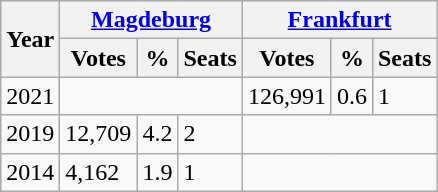<table class="wikitable">
<tr>
<th rowspan="2">Year</th>
<th colspan="3"><a href='#'>Magdeburg</a></th>
<th colspan="3"><a href='#'>Frankfurt</a></th>
</tr>
<tr>
<th>Votes</th>
<th>%</th>
<th>Seats</th>
<th>Votes</th>
<th>%</th>
<th>Seats</th>
</tr>
<tr>
<td>2021</td>
<td colspan="3"></td>
<td>126,991</td>
<td>0.6</td>
<td>1</td>
</tr>
<tr>
<td>2019</td>
<td>12,709</td>
<td>4.2</td>
<td>2</td>
<td colspan="3"></td>
</tr>
<tr>
<td>2014</td>
<td>4,162</td>
<td>1.9</td>
<td>1</td>
<td colspan="3"></td>
</tr>
</table>
